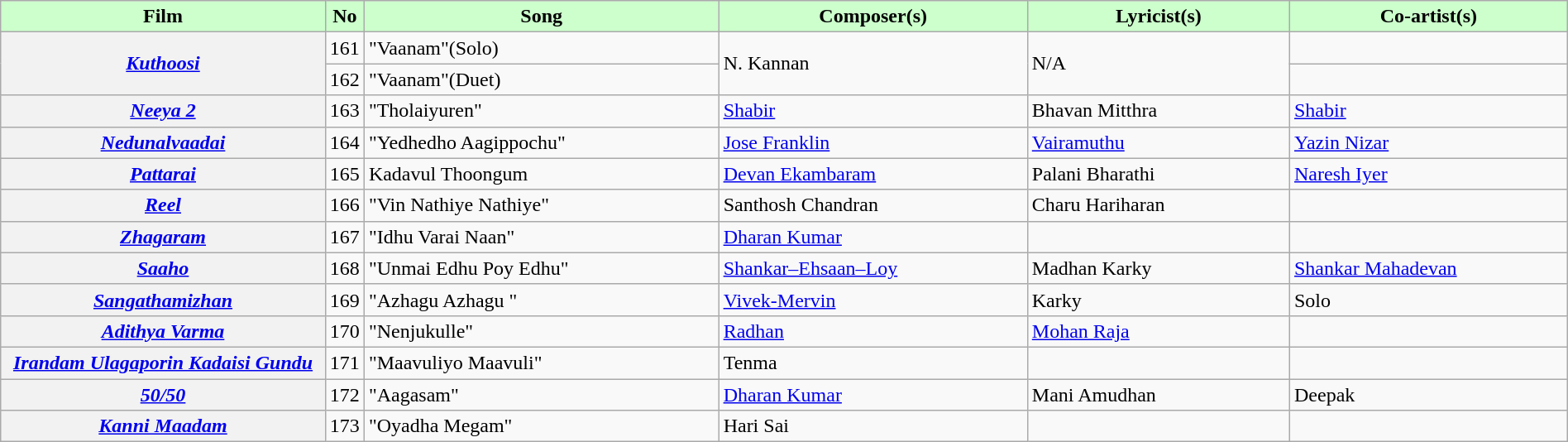<table class="wikitable plainrowheaders" width="100%" textcolor:#000;">
<tr style="background:#cfc; text-align:center;">
<td scope="col" width=21%><strong>Film</strong></td>
<td><strong>No</strong></td>
<td scope="col" width=23%><strong>Song</strong></td>
<td scope="col" width=20%><strong>Composer(s)</strong></td>
<td scope="col" width=17%><strong>Lyricist(s)</strong></td>
<td scope="col" width=18%><strong>Co-artist(s)</strong></td>
</tr>
<tr>
<th rowspan="2"><em><a href='#'>Kuthoosi</a></em></th>
<td>161</td>
<td>"Vaanam"(Solo)</td>
<td rowspan="2">N. Kannan</td>
<td rowspan="2">N/A</td>
<td></td>
</tr>
<tr>
<td>162</td>
<td>"Vaanam"(Duet)</td>
<td></td>
</tr>
<tr>
<th><em><a href='#'>Neeya 2</a></em></th>
<td>163</td>
<td>"Tholaiyuren"</td>
<td><a href='#'>Shabir</a></td>
<td>Bhavan Mitthra</td>
<td><a href='#'>Shabir</a></td>
</tr>
<tr>
<th><em><a href='#'>Nedunalvaadai</a></em></th>
<td>164</td>
<td>"Yedhedho Aagippochu"</td>
<td><a href='#'>Jose Franklin</a></td>
<td><a href='#'>Vairamuthu</a></td>
<td><a href='#'>Yazin Nizar</a></td>
</tr>
<tr>
<th><em><a href='#'>Pattarai</a></em></th>
<td>165</td>
<td>Kadavul Thoongum</td>
<td><a href='#'>Devan Ekambaram</a></td>
<td>Palani Bharathi</td>
<td><a href='#'>Naresh Iyer</a></td>
</tr>
<tr>
<th><em><a href='#'>Reel</a></em></th>
<td>166</td>
<td>"Vin Nathiye Nathiye"</td>
<td>Santhosh Chandran</td>
<td>Charu Hariharan</td>
<td></td>
</tr>
<tr>
<th><em><a href='#'>Zhagaram</a></em></th>
<td>167</td>
<td>"Idhu Varai Naan"</td>
<td><a href='#'>Dharan Kumar</a></td>
<td></td>
<td></td>
</tr>
<tr>
<th><em><a href='#'>Saaho</a></em></th>
<td>168</td>
<td>"Unmai Edhu Poy Edhu"</td>
<td><a href='#'>Shankar–Ehsaan–Loy</a></td>
<td>Madhan Karky</td>
<td><a href='#'>Shankar Mahadevan</a></td>
</tr>
<tr>
<th><em><a href='#'>Sangathamizhan</a></em></th>
<td>169</td>
<td>"Azhagu Azhagu "</td>
<td><a href='#'>Vivek-Mervin</a></td>
<td>Karky</td>
<td>Solo</td>
</tr>
<tr>
<th><em><a href='#'>Adithya Varma</a></em></th>
<td>170</td>
<td>"Nenjukulle"</td>
<td><a href='#'>Radhan</a></td>
<td><a href='#'>Mohan Raja</a></td>
<td></td>
</tr>
<tr>
<th><em><a href='#'>Irandam Ulagaporin Kadaisi Gundu</a></em></th>
<td>171</td>
<td>"Maavuliyo Maavuli"</td>
<td>Tenma</td>
<td></td>
<td></td>
</tr>
<tr>
<th><em><a href='#'>50/50</a></em></th>
<td>172</td>
<td>"Aagasam"</td>
<td><a href='#'>Dharan Kumar</a></td>
<td>Mani Amudhan</td>
<td>Deepak</td>
</tr>
<tr>
<th><em><a href='#'>Kanni Maadam</a></em></th>
<td>173</td>
<td>"Oyadha Megam"</td>
<td>Hari Sai</td>
<td></td>
<td></td>
</tr>
</table>
